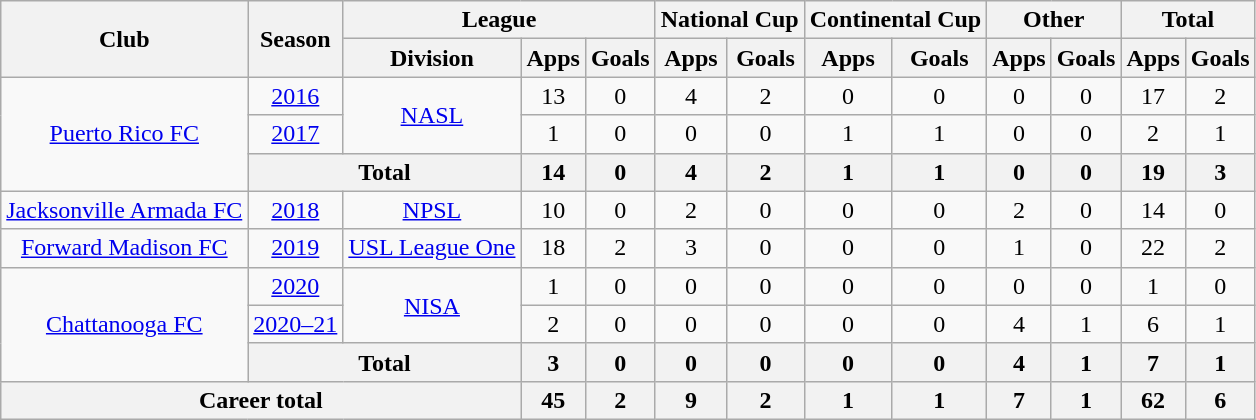<table class="wikitable" style="text-align: center;">
<tr>
<th rowspan="2">Club</th>
<th rowspan="2">Season</th>
<th colspan="3">League</th>
<th colspan="2">National Cup</th>
<th colspan="2">Continental Cup</th>
<th colspan="2">Other</th>
<th colspan="2">Total</th>
</tr>
<tr>
<th>Division</th>
<th>Apps</th>
<th>Goals</th>
<th>Apps</th>
<th>Goals</th>
<th>Apps</th>
<th>Goals</th>
<th>Apps</th>
<th>Goals</th>
<th>Apps</th>
<th>Goals</th>
</tr>
<tr>
<td rowspan="3" valign="center"><a href='#'>Puerto Rico FC</a></td>
<td><a href='#'>2016</a></td>
<td Rowspan="2"><a href='#'>NASL</a></td>
<td>13</td>
<td>0</td>
<td>4</td>
<td>2</td>
<td>0</td>
<td>0</td>
<td>0</td>
<td>0</td>
<td>17</td>
<td>2</td>
</tr>
<tr>
<td><a href='#'>2017</a></td>
<td>1</td>
<td>0</td>
<td>0</td>
<td>0</td>
<td>1</td>
<td>1</td>
<td>0</td>
<td>0</td>
<td>2</td>
<td>1</td>
</tr>
<tr>
<th colspan="2">Total</th>
<th>14</th>
<th>0</th>
<th>4</th>
<th>2</th>
<th>1</th>
<th>1</th>
<th>0</th>
<th>0</th>
<th>19</th>
<th>3</th>
</tr>
<tr>
<td><a href='#'>Jacksonville Armada FC</a></td>
<td><a href='#'>2018</a></td>
<td><a href='#'>NPSL</a></td>
<td>10</td>
<td>0</td>
<td>2</td>
<td>0</td>
<td>0</td>
<td>0</td>
<td>2</td>
<td>0</td>
<td>14</td>
<td>0</td>
</tr>
<tr>
<td><a href='#'>Forward Madison FC</a></td>
<td><a href='#'>2019</a></td>
<td><a href='#'>USL League One</a></td>
<td>18</td>
<td>2</td>
<td>3</td>
<td>0</td>
<td>0</td>
<td>0</td>
<td>1</td>
<td>0</td>
<td>22</td>
<td>2</td>
</tr>
<tr>
<td rowspan="3"><a href='#'>Chattanooga FC</a></td>
<td><a href='#'>2020</a></td>
<td rowspan="2"><a href='#'>NISA</a></td>
<td>1</td>
<td>0</td>
<td>0</td>
<td>0</td>
<td>0</td>
<td>0</td>
<td>0</td>
<td>0</td>
<td>1</td>
<td>0</td>
</tr>
<tr>
<td><a href='#'>2020–21</a></td>
<td>2</td>
<td>0</td>
<td>0</td>
<td>0</td>
<td>0</td>
<td>0</td>
<td>4</td>
<td>1</td>
<td>6</td>
<td>1</td>
</tr>
<tr>
<th colspan="2">Total</th>
<th>3</th>
<th>0</th>
<th>0</th>
<th>0</th>
<th>0</th>
<th>0</th>
<th>4</th>
<th>1</th>
<th>7</th>
<th>1</th>
</tr>
<tr>
<th colspan="3">Career total</th>
<th>45</th>
<th>2</th>
<th>9</th>
<th>2</th>
<th>1</th>
<th>1</th>
<th>7</th>
<th>1</th>
<th>62</th>
<th>6</th>
</tr>
</table>
